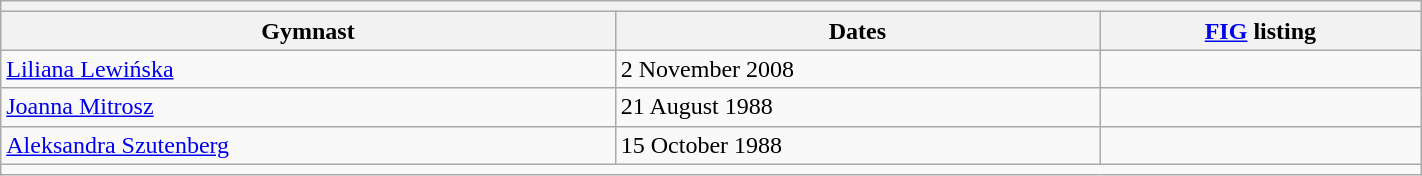<table class="wikitable mw-collapsible mw-collapsed" width="75%">
<tr>
<th colspan="3"></th>
</tr>
<tr>
<th>Gymnast</th>
<th>Dates</th>
<th><a href='#'>FIG</a> listing</th>
</tr>
<tr>
<td><a href='#'>Liliana Lewińska</a></td>
<td>2 November 2008</td>
<td></td>
</tr>
<tr>
<td><a href='#'>Joanna Mitrosz</a></td>
<td>21 August 1988</td>
<td></td>
</tr>
<tr>
<td><a href='#'>Aleksandra Szutenberg</a></td>
<td>15 October 1988</td>
<td></td>
</tr>
<tr>
<td colspan="3"></td>
</tr>
</table>
